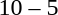<table style="text-align:center">
<tr>
<th width=200></th>
<th width=100></th>
<th width=200></th>
</tr>
<tr>
<td align=right><strong></strong></td>
<td>10 – 5</td>
<td align=left></td>
</tr>
</table>
